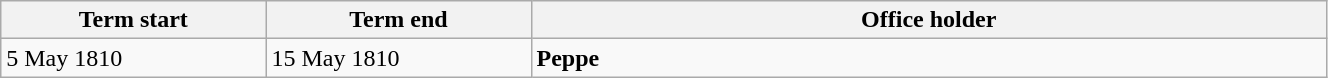<table class="wikitable" style="width: 70%;">
<tr>
<th align="left" style="width: 20%;">Term start</th>
<th align="left" style="width: 20%;">Term end</th>
<th align="left">Office holder</th>
</tr>
<tr valign="top">
<td>5 May 1810</td>
<td>15 May 1810</td>
<td><strong>Peppe</strong></td>
</tr>
</table>
